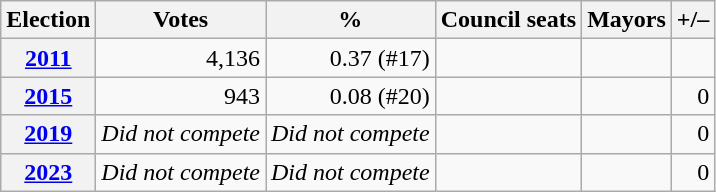<table class=wikitable style="text-align: right;">
<tr>
<th>Election</th>
<th>Votes</th>
<th>%</th>
<th>Council seats</th>
<th>Mayors</th>
<th>+/–</th>
</tr>
<tr>
<th align=center><a href='#'>2011</a></th>
<td>4,136</td>
<td>0.37 (#17)</td>
<td></td>
<td></td>
<td></td>
</tr>
<tr>
<th align=center><a href='#'>2015</a></th>
<td>943</td>
<td>0.08 (#20)</td>
<td></td>
<td></td>
<td> 0</td>
</tr>
<tr>
<th align=center><a href='#'>2019</a></th>
<td><em>Did not compete</em></td>
<td><em>Did not compete</em></td>
<td></td>
<td></td>
<td> 0</td>
</tr>
<tr>
<th align=center><a href='#'>2023</a></th>
<td><em>Did not compete</em></td>
<td><em>Did not compete</em></td>
<td></td>
<td></td>
<td> 0</td>
</tr>
</table>
